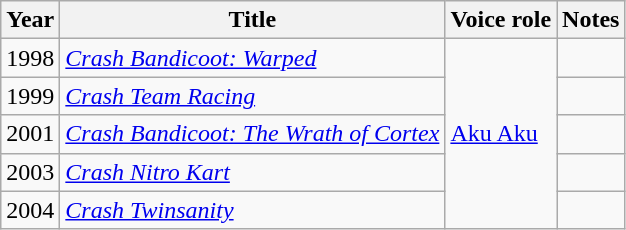<table class="wikitable sortable">
<tr>
<th>Year</th>
<th>Title</th>
<th>Voice role</th>
<th>Notes</th>
</tr>
<tr>
<td>1998</td>
<td><em><a href='#'>Crash Bandicoot: Warped</a></em></td>
<td rowspan="5"><a href='#'>Aku Aku</a></td>
<td></td>
</tr>
<tr>
<td>1999</td>
<td><em><a href='#'>Crash Team Racing</a></em></td>
<td></td>
</tr>
<tr>
<td>2001</td>
<td><em><a href='#'>Crash Bandicoot: The Wrath of Cortex</a></em></td>
<td></td>
</tr>
<tr>
<td>2003</td>
<td><em><a href='#'>Crash Nitro Kart</a></em></td>
<td></td>
</tr>
<tr>
<td>2004</td>
<td><em><a href='#'>Crash Twinsanity</a></em></td>
<td></td>
</tr>
</table>
